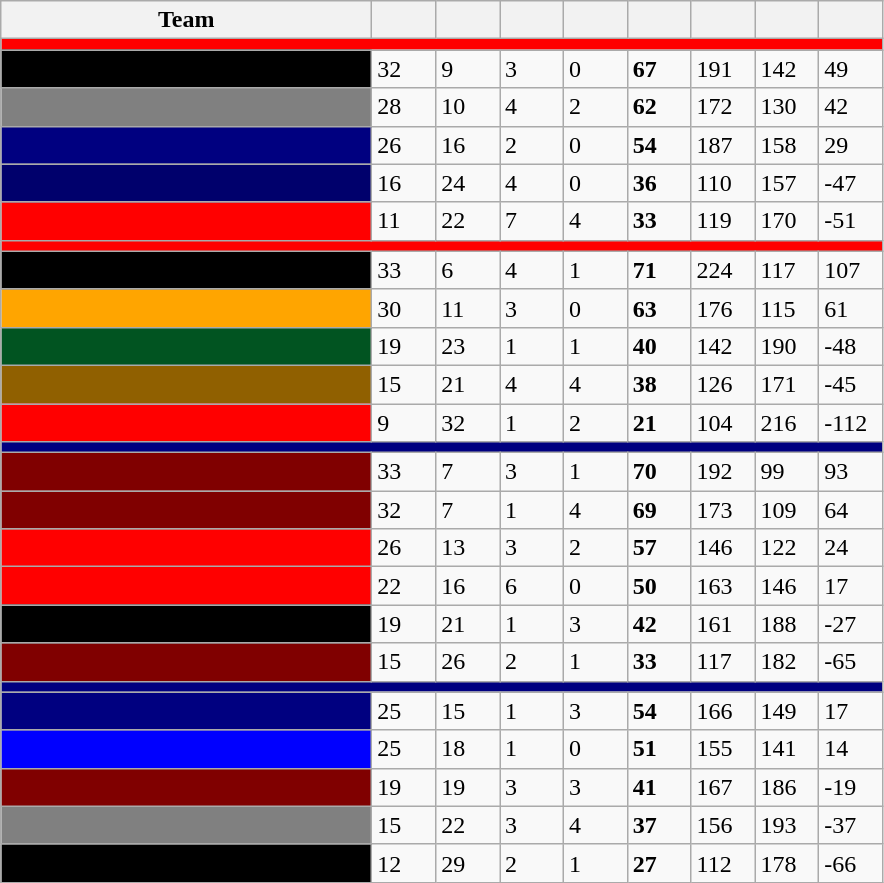<table class="wikitable">
<tr>
<th style=width:15em>Team</th>
<th style=width:2.2em></th>
<th style=width:2.2em></th>
<th style=width:2.2em></th>
<th style=width:2.2em></th>
<th style=width:2.2em></th>
<th style=width:2.2em></th>
<th style=width:2.2em></th>
<th style=width:2.2em></th>
</tr>
<tr>
<th colspan="9" style="background:red"></th>
</tr>
<tr>
<td style="background:black"></td>
<td>32</td>
<td>9</td>
<td>3</td>
<td>0</td>
<td><strong>67</strong></td>
<td>191</td>
<td>142</td>
<td>49</td>
</tr>
<tr>
<td style="background:grey"></td>
<td>28</td>
<td>10</td>
<td>4</td>
<td>2</td>
<td><strong>62</strong></td>
<td>172</td>
<td>130</td>
<td>42</td>
</tr>
<tr>
<td style="background:Navy"></td>
<td>26</td>
<td>16</td>
<td>2</td>
<td>0</td>
<td><strong>54</strong></td>
<td>187</td>
<td>158</td>
<td>29</td>
</tr>
<tr>
<td style="background:#00006c"></td>
<td>16</td>
<td>24</td>
<td>4</td>
<td>0</td>
<td><strong>36</strong></td>
<td>110</td>
<td>157</td>
<td>-47</td>
</tr>
<tr>
<td style="background:red"></td>
<td>11</td>
<td>22</td>
<td>7</td>
<td>4</td>
<td><strong>33</strong></td>
<td>119</td>
<td>170</td>
<td>-51</td>
</tr>
<tr>
<th colspan="9" style="background:red"></th>
</tr>
<tr>
<td style="background:black"></td>
<td>33</td>
<td>6</td>
<td>4</td>
<td>1</td>
<td><strong>71</strong></td>
<td>224</td>
<td>117</td>
<td>107</td>
</tr>
<tr>
<td style="background:orange"></td>
<td>30</td>
<td>11</td>
<td>3</td>
<td>0</td>
<td><strong>63</strong></td>
<td>176</td>
<td>115</td>
<td>61</td>
</tr>
<tr>
<td style="background:#015421"></td>
<td>19</td>
<td>23</td>
<td>1</td>
<td>1</td>
<td><strong>40</strong></td>
<td>142</td>
<td>190</td>
<td>-48</td>
</tr>
<tr>
<td style="background:#906000"></td>
<td>15</td>
<td>21</td>
<td>4</td>
<td>4</td>
<td><strong>38</strong></td>
<td>126</td>
<td>171</td>
<td>-45</td>
</tr>
<tr>
<td style="background:Red"></td>
<td>9</td>
<td>32</td>
<td>1</td>
<td>2</td>
<td><strong>21</strong></td>
<td>104</td>
<td>216</td>
<td>-112</td>
</tr>
<tr>
<th colspan="9" style="background:navy"></th>
</tr>
<tr>
<td style="background:Maroon"></td>
<td>33</td>
<td>7</td>
<td>3</td>
<td>1</td>
<td><strong>70</strong></td>
<td>192</td>
<td>99</td>
<td>93</td>
</tr>
<tr>
<td style="background:Maroon"></td>
<td>32</td>
<td>7</td>
<td>1</td>
<td>4</td>
<td><strong>69</strong></td>
<td>173</td>
<td>109</td>
<td>64</td>
</tr>
<tr>
<td style="background:Red"></td>
<td>26</td>
<td>13</td>
<td>3</td>
<td>2</td>
<td><strong>57</strong></td>
<td>146</td>
<td>122</td>
<td>24</td>
</tr>
<tr>
<td style="background:Red"></td>
<td>22</td>
<td>16</td>
<td>6</td>
<td>0</td>
<td><strong>50</strong></td>
<td>163</td>
<td>146</td>
<td>17</td>
</tr>
<tr>
<td style="background:Black"></td>
<td>19</td>
<td>21</td>
<td>1</td>
<td>3</td>
<td><strong>42</strong></td>
<td>161</td>
<td>188</td>
<td>-27</td>
</tr>
<tr>
<td style="background:Maroon"></td>
<td>15</td>
<td>26</td>
<td>2</td>
<td>1</td>
<td><strong>33</strong></td>
<td>117</td>
<td>182</td>
<td>-65</td>
</tr>
<tr>
<th colspan="9" style="background:navy"></th>
</tr>
<tr>
<td style="background:Navy"></td>
<td>25</td>
<td>15</td>
<td>1</td>
<td>3</td>
<td><strong>54</strong></td>
<td>166</td>
<td>149</td>
<td>17</td>
</tr>
<tr>
<td style="background:Blue"></td>
<td>25</td>
<td>18</td>
<td>1</td>
<td>0</td>
<td><strong>51</strong></td>
<td>155</td>
<td>141</td>
<td>14</td>
</tr>
<tr>
<td style="background:Maroon"></td>
<td>19</td>
<td>19</td>
<td>3</td>
<td>3</td>
<td><strong>41</strong></td>
<td>167</td>
<td>186</td>
<td>-19</td>
</tr>
<tr>
<td style="background:Gray"></td>
<td>15</td>
<td>22</td>
<td>3</td>
<td>4</td>
<td><strong>37</strong></td>
<td>156</td>
<td>193</td>
<td>-37</td>
</tr>
<tr>
<td style="background:Black"></td>
<td>12</td>
<td>29</td>
<td>2</td>
<td>1</td>
<td><strong>27</strong></td>
<td>112</td>
<td>178</td>
<td>-66</td>
</tr>
</table>
